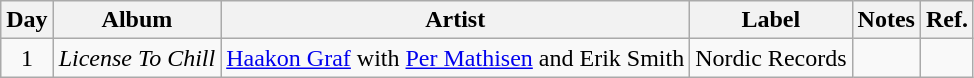<table class="wikitable">
<tr>
<th>Day</th>
<th>Album</th>
<th>Artist</th>
<th>Label</th>
<th>Notes</th>
<th>Ref.</th>
</tr>
<tr>
<td rowspan="1" style="text-align:center;">1</td>
<td><em>License To Chill</em></td>
<td><a href='#'>Haakon Graf</a> with <a href='#'>Per Mathisen</a> and Erik Smith</td>
<td>Nordic Records</td>
<td></td>
<td style="text-align:center;"></td>
</tr>
</table>
